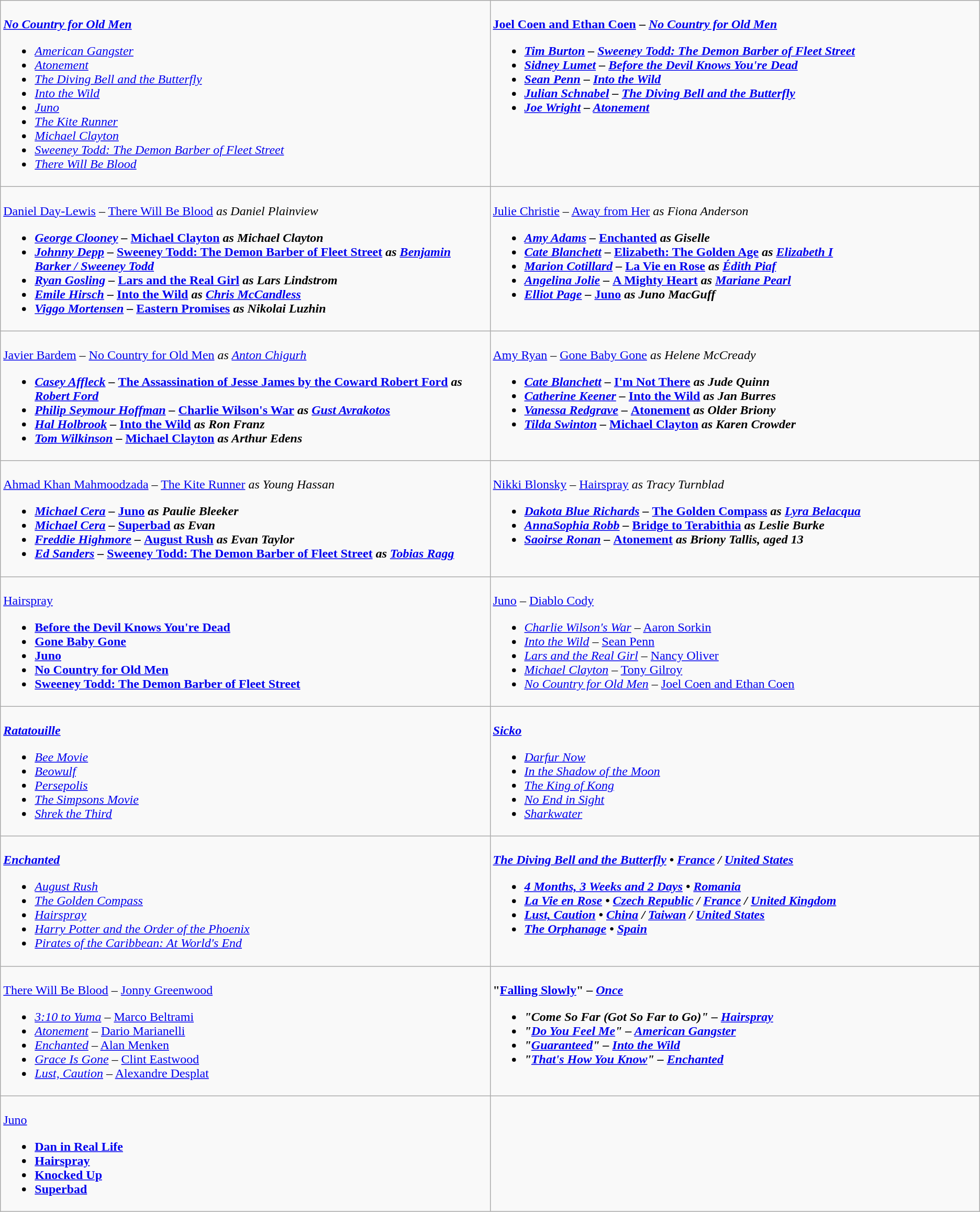<table class=wikitable>
<tr>
<td valign="top" width="50%"><br><strong><em><a href='#'>No Country for Old Men</a></em></strong><ul><li><em><a href='#'>American Gangster</a></em></li><li><em><a href='#'>Atonement</a></em></li><li><em><a href='#'>The Diving Bell and the Butterfly</a></em></li><li><em><a href='#'>Into the Wild</a></em></li><li><em><a href='#'>Juno</a></em></li><li><em><a href='#'>The Kite Runner</a></em></li><li><em><a href='#'>Michael Clayton</a></em></li><li><em><a href='#'>Sweeney Todd: The Demon Barber of Fleet Street</a></em></li><li><em><a href='#'>There Will Be Blood</a></em></li></ul></td>
<td valign="top" width="50%"><br><strong><a href='#'>Joel Coen and Ethan Coen</a> – <em><a href='#'>No Country for Old Men</a><strong><em><ul><li><a href='#'>Tim Burton</a> – </em><a href='#'>Sweeney Todd: The Demon Barber of Fleet Street</a><em></li><li><a href='#'>Sidney Lumet</a> – </em><a href='#'>Before the Devil Knows You're Dead</a><em></li><li><a href='#'>Sean Penn</a> – </em><a href='#'>Into the Wild</a><em></li><li><a href='#'>Julian Schnabel</a> – </em><a href='#'>The Diving Bell and the Butterfly</a><em></li><li><a href='#'>Joe Wright</a> – </em><a href='#'>Atonement</a><em></li></ul></td>
</tr>
<tr>
<td valign="top" width="50%"><br></strong><a href='#'>Daniel Day-Lewis</a> – </em><a href='#'>There Will Be Blood</a><em> as Daniel Plainview<strong><ul><li><a href='#'>George Clooney</a> – </em><a href='#'>Michael Clayton</a><em> as Michael Clayton</li><li><a href='#'>Johnny Depp</a> – </em><a href='#'>Sweeney Todd: The Demon Barber of Fleet Street</a><em> as <a href='#'>Benjamin Barker / Sweeney Todd</a></li><li><a href='#'>Ryan Gosling</a> – </em><a href='#'>Lars and the Real Girl</a><em> as Lars Lindstrom</li><li><a href='#'>Emile Hirsch</a> – </em><a href='#'>Into the Wild</a><em> as <a href='#'>Chris McCandless</a></li><li><a href='#'>Viggo Mortensen</a> – </em><a href='#'>Eastern Promises</a><em> as Nikolai Luzhin</li></ul></td>
<td valign="top" width="50%"><br></strong><a href='#'>Julie Christie</a> – </em><a href='#'>Away from Her</a><em> as Fiona Anderson<strong><ul><li><a href='#'>Amy Adams</a> – </em><a href='#'>Enchanted</a><em> as Giselle</li><li><a href='#'>Cate Blanchett</a> – </em><a href='#'>Elizabeth: The Golden Age</a><em> as <a href='#'>Elizabeth I</a></li><li><a href='#'>Marion Cotillard</a> – </em><a href='#'>La Vie en Rose</a><em> as <a href='#'>Édith Piaf</a></li><li><a href='#'>Angelina Jolie</a> – </em><a href='#'>A Mighty Heart</a><em> as <a href='#'>Mariane Pearl</a></li><li><a href='#'>Elliot Page</a> – </em><a href='#'>Juno</a><em> as Juno MacGuff</li></ul></td>
</tr>
<tr>
<td valign="top" width="50%"><br></strong><a href='#'>Javier Bardem</a> – </em><a href='#'>No Country for Old Men</a><em> as <a href='#'>Anton Chigurh</a><strong><ul><li><a href='#'>Casey Affleck</a> – </em><a href='#'>The Assassination of Jesse James by the Coward Robert Ford</a><em> as <a href='#'>Robert Ford</a></li><li><a href='#'>Philip Seymour Hoffman</a> – </em><a href='#'>Charlie Wilson's War</a><em> as <a href='#'>Gust Avrakotos</a></li><li><a href='#'>Hal Holbrook</a> – </em><a href='#'>Into the Wild</a><em> as Ron Franz</li><li><a href='#'>Tom Wilkinson</a> – </em><a href='#'>Michael Clayton</a><em> as Arthur Edens</li></ul></td>
<td valign="top" width="50%"><br></strong><a href='#'>Amy Ryan</a> – </em><a href='#'>Gone Baby Gone</a><em> as Helene McCready<strong><ul><li><a href='#'>Cate Blanchett</a> – </em><a href='#'>I'm Not There</a><em> as Jude Quinn</li><li><a href='#'>Catherine Keener</a> – </em><a href='#'>Into the Wild</a><em> as Jan Burres</li><li><a href='#'>Vanessa Redgrave</a> – </em><a href='#'>Atonement</a><em> as Older Briony</li><li><a href='#'>Tilda Swinton</a> – </em><a href='#'>Michael Clayton</a><em> as Karen Crowder</li></ul></td>
</tr>
<tr>
<td valign="top" width="50%"><br></strong><a href='#'>Ahmad Khan Mahmoodzada</a> – </em><a href='#'>The Kite Runner</a><em> as Young Hassan<strong><ul><li><a href='#'>Michael Cera</a> – </em><a href='#'>Juno</a><em> as Paulie Bleeker</li><li><a href='#'>Michael Cera</a> – </em><a href='#'>Superbad</a><em> as Evan</li><li><a href='#'>Freddie Highmore</a> – </em><a href='#'>August Rush</a><em> as Evan Taylor</li><li><a href='#'>Ed Sanders</a> – </em><a href='#'>Sweeney Todd: The Demon Barber of Fleet Street</a><em> as <a href='#'>Tobias Ragg</a></li></ul></td>
<td valign="top" width="50%"><br></strong><a href='#'>Nikki Blonsky</a> – </em><a href='#'>Hairspray</a><em> as Tracy Turnblad<strong><ul><li><a href='#'>Dakota Blue Richards</a> – </em><a href='#'>The Golden Compass</a><em> as <a href='#'>Lyra Belacqua</a></li><li><a href='#'>AnnaSophia Robb</a> – </em><a href='#'>Bridge to Terabithia</a><em> as Leslie Burke</li><li><a href='#'>Saoirse Ronan</a> – </em><a href='#'>Atonement</a><em> as Briony Tallis, aged 13</li></ul></td>
</tr>
<tr>
<td valign="top" width="50%"><br></em></strong><a href='#'>Hairspray</a><strong><em><ul><li></em><a href='#'>Before the Devil Knows You're Dead</a><em></li><li></em><a href='#'>Gone Baby Gone</a><em></li><li></em><a href='#'>Juno</a><em></li><li></em><a href='#'>No Country for Old Men</a><em></li><li></em><a href='#'>Sweeney Todd: The Demon Barber of Fleet Street</a><em></li></ul></td>
<td valign="top" width="50%"><br></em></strong><a href='#'>Juno</a></em> – <a href='#'>Diablo Cody</a></strong><ul><li><em><a href='#'>Charlie Wilson's War</a></em> – <a href='#'>Aaron Sorkin</a></li><li><em><a href='#'>Into the Wild</a></em> – <a href='#'>Sean Penn</a></li><li><em><a href='#'>Lars and the Real Girl</a></em> – <a href='#'>Nancy Oliver</a></li><li><em><a href='#'>Michael Clayton</a></em> – <a href='#'>Tony Gilroy</a></li><li><em><a href='#'>No Country for Old Men</a></em> – <a href='#'>Joel Coen and Ethan Coen</a></li></ul></td>
</tr>
<tr>
<td valign="top" width="50%"><br><strong><em><a href='#'>Ratatouille</a></em></strong><ul><li><em><a href='#'>Bee Movie</a></em></li><li><em><a href='#'>Beowulf</a></em></li><li><em><a href='#'>Persepolis</a></em></li><li><em><a href='#'>The Simpsons Movie</a></em></li><li><em><a href='#'>Shrek the Third</a></em></li></ul></td>
<td valign="top" width="50%"><br><strong><em><a href='#'>Sicko</a></em></strong><ul><li><em><a href='#'>Darfur Now</a></em></li><li><em><a href='#'>In the Shadow of the Moon</a></em></li><li><em><a href='#'>The King of Kong</a></em></li><li><em><a href='#'>No End in Sight</a></em></li><li><em><a href='#'>Sharkwater</a></em></li></ul></td>
</tr>
<tr>
<td valign="top" width="50%"><br><strong><em><a href='#'>Enchanted</a></em></strong><ul><li><em><a href='#'>August Rush</a></em></li><li><em><a href='#'>The Golden Compass</a></em></li><li><em><a href='#'>Hairspray</a></em></li><li><em><a href='#'>Harry Potter and the Order of the Phoenix</a></em></li><li><em><a href='#'>Pirates of the Caribbean: At World's End</a></em></li></ul></td>
<td valign="top" width="50%"><br><strong><em><a href='#'>The Diving Bell and the Butterfly</a><em> • <a href='#'>France</a> / <a href='#'>United States</a><strong><ul><li></em><a href='#'>4 Months, 3 Weeks and 2 Days</a><em> • <a href='#'>Romania</a></li><li></em><a href='#'>La Vie en Rose</a><em> • <a href='#'>Czech Republic</a> / <a href='#'>France</a> / <a href='#'>United Kingdom</a></li><li></em><a href='#'>Lust, Caution</a><em> • <a href='#'>China</a> / <a href='#'>Taiwan</a> / <a href='#'>United States</a></li><li></em><a href='#'>The Orphanage</a><em> • <a href='#'>Spain</a></li></ul></td>
</tr>
<tr>
<td valign="top" width="50%"><br></em></strong><a href='#'>There Will Be Blood</a></em> – <a href='#'>Jonny Greenwood</a></strong><ul><li><em><a href='#'>3:10 to Yuma</a></em> – <a href='#'>Marco Beltrami</a></li><li><em><a href='#'>Atonement</a></em> – <a href='#'>Dario Marianelli</a></li><li><em><a href='#'>Enchanted</a></em> – <a href='#'>Alan Menken</a></li><li><em><a href='#'>Grace Is Gone</a></em> – <a href='#'>Clint Eastwood</a></li><li><em><a href='#'>Lust, Caution</a></em> – <a href='#'>Alexandre Desplat</a></li></ul></td>
<td valign="top" width="50%"><br><strong>"<a href='#'>Falling Slowly</a>" – <em><a href='#'>Once</a><strong><em><ul><li>"Come So Far (Got So Far to Go)" – </em><a href='#'>Hairspray</a><em></li><li>"<a href='#'>Do You Feel Me</a>" – </em><a href='#'>American Gangster</a><em></li><li>"<a href='#'>Guaranteed</a>" – </em><a href='#'>Into the Wild</a><em></li><li>"<a href='#'>That's How You Know</a>" – </em><a href='#'>Enchanted</a><em></li></ul></td>
</tr>
<tr>
<td valign="top" width="50%"><br></em></strong><a href='#'>Juno</a><strong><em><ul><li></em><a href='#'>Dan in Real Life</a><em></li><li></em><a href='#'>Hairspray</a><em></li><li></em><a href='#'>Knocked Up</a><em></li><li></em><a href='#'>Superbad</a><em></li></ul></td>
<td valign="top" width="50%"></td>
</tr>
</table>
